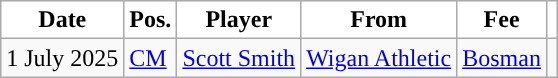<table class="wikitable plainrowheaders sortable">
<tr>
<th style="background-color:white;">Date</th>
<th style="background-color:white;">Pos.</th>
<th style="background-color:white;">Player</th>
<th style="background-color:white;">From</th>
<th style="background-color:white;">Fee</th>
<th style="background-color:white;"></th>
</tr>
<tr>
<td>1 July 2025</td>
<td><a href='#'>CM</a></td>
<td> <a href='#'>Scott Smith</a></td>
<td> <a href='#'>Wigan Athletic</a></td>
<td><a href='#'>Bosman</a></td>
<td></td>
</tr>
</table>
